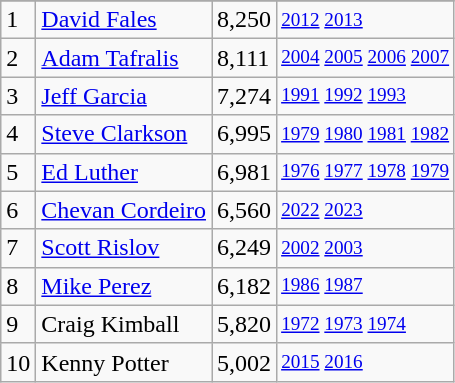<table class="wikitable">
<tr>
</tr>
<tr>
<td>1</td>
<td><a href='#'>David Fales</a></td>
<td><abbr>8,250</abbr></td>
<td style="font-size:80%;"><a href='#'>2012</a> <a href='#'>2013</a></td>
</tr>
<tr>
<td>2</td>
<td><a href='#'>Adam Tafralis</a></td>
<td><abbr>8,111</abbr></td>
<td style="font-size:80%;"><a href='#'>2004</a> <a href='#'>2005</a> <a href='#'>2006</a> <a href='#'>2007</a></td>
</tr>
<tr>
<td>3</td>
<td><a href='#'>Jeff Garcia</a></td>
<td><abbr>7,274</abbr></td>
<td style="font-size:80%;"><a href='#'>1991</a> <a href='#'>1992</a> <a href='#'>1993</a></td>
</tr>
<tr>
<td>4</td>
<td><a href='#'>Steve Clarkson</a></td>
<td><abbr>6,995</abbr></td>
<td style="font-size:80%;"><a href='#'>1979</a> <a href='#'>1980</a> <a href='#'>1981</a> <a href='#'>1982</a></td>
</tr>
<tr>
<td>5</td>
<td><a href='#'>Ed Luther</a></td>
<td><abbr>6,981</abbr></td>
<td style="font-size:80%;"><a href='#'>1976</a> <a href='#'>1977</a> <a href='#'>1978</a> <a href='#'>1979</a></td>
</tr>
<tr>
<td>6</td>
<td><a href='#'>Chevan Cordeiro</a></td>
<td><abbr>6,560</abbr></td>
<td style="font-size:80%;"><a href='#'>2022</a> <a href='#'>2023</a></td>
</tr>
<tr>
<td>7</td>
<td><a href='#'>Scott Rislov</a></td>
<td><abbr>6,249</abbr></td>
<td style="font-size:80%;"><a href='#'>2002</a> <a href='#'>2003</a></td>
</tr>
<tr>
<td>8</td>
<td><a href='#'>Mike Perez</a></td>
<td><abbr>6,182</abbr></td>
<td style="font-size:80%;"><a href='#'>1986</a> <a href='#'>1987</a></td>
</tr>
<tr>
<td>9</td>
<td>Craig Kimball</td>
<td><abbr>5,820</abbr></td>
<td style="font-size:80%;"><a href='#'>1972</a> <a href='#'>1973</a> <a href='#'>1974</a></td>
</tr>
<tr>
<td>10</td>
<td>Kenny Potter</td>
<td><abbr>5,002</abbr></td>
<td style="font-size:80%;"><a href='#'>2015</a> <a href='#'>2016</a></td>
</tr>
</table>
